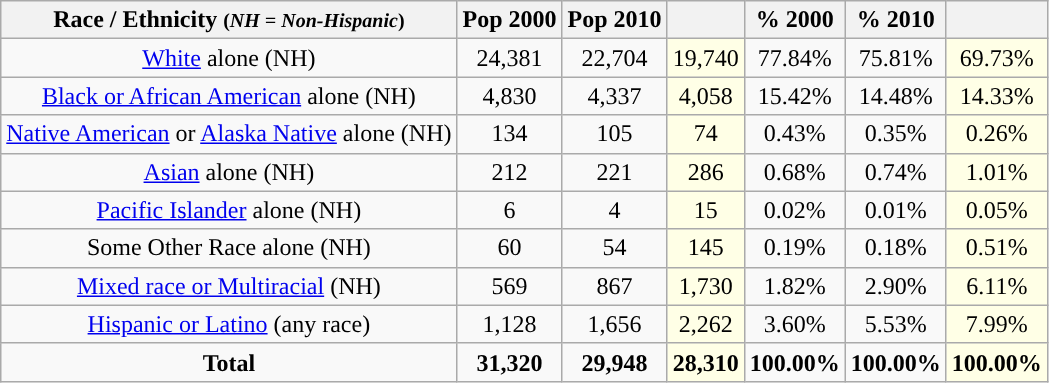<table class="wikitable" style="text-align:center;">
<tr>
<th>Race / Ethnicity <small>(<em>NH = Non-Hispanic</em>)</small></th>
<th>Pop 2000</th>
<th>Pop 2010</th>
<th></th>
<th>% 2000</th>
<th>% 2010</th>
<th></th>
</tr>
<tr>
<td><a href='#'>White</a> alone (NH)</td>
<td>24,381</td>
<td>22,704</td>
<td style='background: #ffffe6;'>19,740</td>
<td>77.84%</td>
<td>75.81%</td>
<td style='background: #ffffe6;'>69.73%</td>
</tr>
<tr>
<td><a href='#'>Black or African American</a> alone (NH)</td>
<td>4,830</td>
<td>4,337</td>
<td style='background: #ffffe6;'>4,058</td>
<td>15.42%</td>
<td>14.48%</td>
<td style='background: #ffffe6;'>14.33%</td>
</tr>
<tr>
<td><a href='#'>Native American</a> or <a href='#'>Alaska Native</a> alone (NH)</td>
<td>134</td>
<td>105</td>
<td style='background: #ffffe6;'>74</td>
<td>0.43%</td>
<td>0.35%</td>
<td style='background: #ffffe6;'>0.26%</td>
</tr>
<tr>
<td><a href='#'>Asian</a> alone (NH)</td>
<td>212</td>
<td>221</td>
<td style='background: #ffffe6;'>286</td>
<td>0.68%</td>
<td>0.74%</td>
<td style='background: #ffffe6;'>1.01%</td>
</tr>
<tr>
<td><a href='#'>Pacific Islander</a> alone (NH)</td>
<td>6</td>
<td>4</td>
<td style='background: #ffffe6;'>15</td>
<td>0.02%</td>
<td>0.01%</td>
<td style='background: #ffffe6;'>0.05%</td>
</tr>
<tr>
<td>Some Other Race alone (NH)</td>
<td>60</td>
<td>54</td>
<td style='background: #ffffe6;'>145</td>
<td>0.19%</td>
<td>0.18%</td>
<td style='background: #ffffe6;'>0.51%</td>
</tr>
<tr>
<td><a href='#'>Mixed race or Multiracial</a> (NH)</td>
<td>569</td>
<td>867</td>
<td style='background: #ffffe6;'>1,730</td>
<td>1.82%</td>
<td>2.90%</td>
<td style='background: #ffffe6;'>6.11%</td>
</tr>
<tr>
<td><a href='#'>Hispanic or Latino</a> (any race)</td>
<td>1,128</td>
<td>1,656</td>
<td style='background: #ffffe6;'>2,262</td>
<td>3.60%</td>
<td>5.53%</td>
<td style='background: #ffffe6;'>7.99%</td>
</tr>
<tr>
<td><strong>Total</strong></td>
<td><strong>31,320</strong></td>
<td><strong>29,948</strong></td>
<td style='background: #ffffe6;'><strong>28,310</strong></td>
<td><strong>100.00%</strong></td>
<td><strong>100.00%</strong></td>
<td style='background: #ffffe6;'><strong>100.00%</strong></td>
</tr>
</table>
